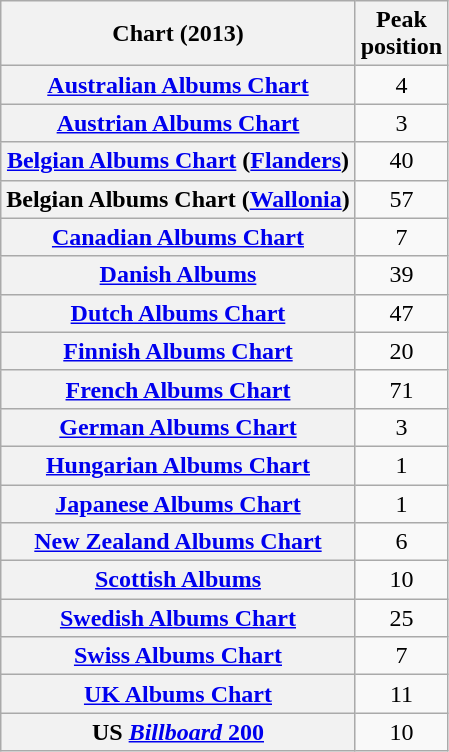<table class="wikitable sortable plainrowheaders">
<tr>
<th scope="col">Chart (2013)</th>
<th scope="col">Peak<br>position</th>
</tr>
<tr>
<th scope="row"><a href='#'>Australian Albums Chart</a></th>
<td style="text-align:center;">4</td>
</tr>
<tr>
<th scope="row"><a href='#'>Austrian Albums Chart</a></th>
<td style="text-align:center;">3</td>
</tr>
<tr>
<th scope="row"><a href='#'>Belgian Albums Chart</a> (<a href='#'>Flanders</a>)</th>
<td align="center">40</td>
</tr>
<tr>
<th scope="row">Belgian Albums Chart (<a href='#'>Wallonia</a>)</th>
<td align="center">57</td>
</tr>
<tr>
<th scope="row"><a href='#'>Canadian Albums Chart</a></th>
<td style="text-align:center;">7</td>
</tr>
<tr>
<th scope="row"><a href='#'>Danish Albums</a></th>
<td align="center">39</td>
</tr>
<tr>
<th scope="row"><a href='#'>Dutch Albums Chart</a></th>
<td style="text-align:center;">47</td>
</tr>
<tr>
<th scope="row"><a href='#'>Finnish Albums Chart</a></th>
<td style="text-align:center;">20</td>
</tr>
<tr>
<th scope="row"><a href='#'>French Albums Chart</a></th>
<td style="text-align:center;">71</td>
</tr>
<tr>
<th scope="row"><a href='#'>German Albums Chart</a></th>
<td style="text-align:center;">3</td>
</tr>
<tr>
<th scope="row"><a href='#'>Hungarian Albums Chart</a></th>
<td style="text-align:center;">1</td>
</tr>
<tr>
<th scope="row"><a href='#'>Japanese Albums Chart</a></th>
<td style="text-align:center;">1</td>
</tr>
<tr>
<th scope="row"><a href='#'>New Zealand Albums Chart</a></th>
<td style="text-align:center;">6</td>
</tr>
<tr>
<th scope="row"><a href='#'>Scottish Albums</a></th>
<td align="center">10</td>
</tr>
<tr>
<th scope="row"><a href='#'>Swedish Albums Chart</a></th>
<td style="text-align:center;">25</td>
</tr>
<tr>
<th scope="row"><a href='#'>Swiss Albums Chart</a></th>
<td style="text-align:center;">7</td>
</tr>
<tr>
<th scope="row"><a href='#'>UK Albums Chart</a></th>
<td style="text-align:center;">11</td>
</tr>
<tr>
<th scope="row">US <a href='#'><em>Billboard</em> 200</a></th>
<td style="text-align:center;">10</td>
</tr>
</table>
